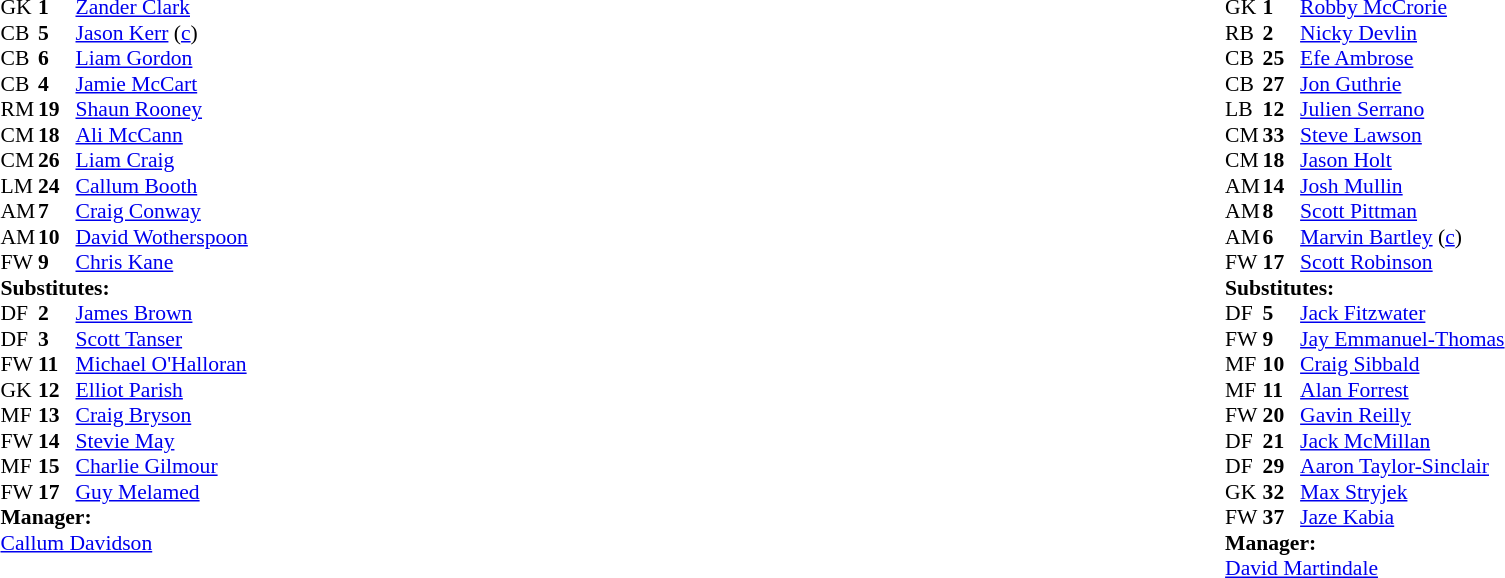<table style="width:100%;">
<tr>
<td style="vertical-align:top; width:40%;"><br><table style="font-size: 90%" cellspacing="0" cellpadding="0">
<tr>
<th width="25"></th>
<th width="25"></th>
</tr>
<tr>
<td>GK</td>
<td><strong>1</strong></td>
<td> <a href='#'>Zander Clark</a></td>
<td></td>
</tr>
<tr>
<td>CB</td>
<td><strong>5</strong></td>
<td> <a href='#'>Jason Kerr</a> (<a href='#'>c</a>)</td>
<td></td>
</tr>
<tr>
<td>CB</td>
<td><strong>6</strong></td>
<td> <a href='#'>Liam Gordon</a> </td>
<td></td>
</tr>
<tr>
<td>CB</td>
<td><strong>4</strong></td>
<td> <a href='#'>Jamie McCart</a></td>
<td></td>
</tr>
<tr>
<td>RM</td>
<td><strong>19</strong></td>
<td> <a href='#'>Shaun Rooney</a></td>
<td></td>
</tr>
<tr>
<td>CM</td>
<td><strong>18</strong></td>
<td> <a href='#'>Ali McCann</a></td>
<td></td>
</tr>
<tr>
<td>CM</td>
<td><strong>26</strong></td>
<td> <a href='#'>Liam Craig</a></td>
<td></td>
</tr>
<tr>
<td>LM</td>
<td><strong>24</strong></td>
<td> <a href='#'>Callum Booth</a></td>
<td></td>
</tr>
<tr>
<td>AM</td>
<td><strong>7</strong></td>
<td> <a href='#'>Craig Conway</a></td>
<td></td>
</tr>
<tr>
<td>AM</td>
<td><strong>10</strong></td>
<td> <a href='#'>David Wotherspoon</a></td>
<td></td>
</tr>
<tr>
<td>FW</td>
<td><strong>9</strong></td>
<td> <a href='#'>Chris Kane</a> </td>
<td></td>
</tr>
<tr>
<td colspan=4><strong>Substitutes:</strong></td>
</tr>
<tr>
<td>DF</td>
<td><strong>2</strong></td>
<td> <a href='#'>James Brown</a></td>
<td></td>
</tr>
<tr>
<td>DF</td>
<td><strong>3</strong></td>
<td> <a href='#'>Scott Tanser</a></td>
<td></td>
</tr>
<tr>
<td>FW</td>
<td><strong>11</strong></td>
<td> <a href='#'>Michael O'Halloran</a></td>
<td></td>
</tr>
<tr>
<td>GK</td>
<td><strong>12</strong></td>
<td> <a href='#'>Elliot Parish</a></td>
<td></td>
</tr>
<tr>
<td>MF</td>
<td><strong>13</strong></td>
<td> <a href='#'>Craig Bryson</a></td>
<td></td>
</tr>
<tr>
<td>FW</td>
<td><strong>14</strong></td>
<td> <a href='#'>Stevie May</a></td>
<td></td>
</tr>
<tr>
<td>MF</td>
<td><strong>15</strong></td>
<td> <a href='#'>Charlie Gilmour</a></td>
<td></td>
</tr>
<tr>
<td>FW</td>
<td><strong>17</strong></td>
<td> <a href='#'>Guy Melamed</a></td>
<td></td>
</tr>
<tr>
<td colspan=4><strong>Manager:</strong></td>
</tr>
<tr>
<td colspan="4"> <a href='#'>Callum Davidson</a></td>
</tr>
</table>
</td>
<td style="vertical-align:top; width:50%;"><br><table style="font-size: 90%;margin:auto;" cellspacing="0" cellpadding="0">
<tr>
<th width="25"></th>
<th width="25"></th>
</tr>
<tr>
<td>GK</td>
<td><strong>1</strong></td>
<td> <a href='#'>Robby McCrorie</a></td>
<td></td>
</tr>
<tr>
<td>RB</td>
<td><strong>2</strong></td>
<td> <a href='#'>Nicky Devlin</a></td>
<td></td>
</tr>
<tr>
<td>CB</td>
<td><strong>25</strong></td>
<td> <a href='#'>Efe Ambrose</a></td>
<td></td>
</tr>
<tr>
<td>CB</td>
<td><strong>27</strong></td>
<td> <a href='#'>Jon Guthrie</a></td>
<td></td>
</tr>
<tr>
<td>LB</td>
<td><strong>12</strong></td>
<td> <a href='#'>Julien Serrano</a> </td>
<td></td>
</tr>
<tr>
<td>CM</td>
<td><strong>33</strong></td>
<td> <a href='#'>Steve Lawson</a></td>
<td></td>
</tr>
<tr>
<td>CM</td>
<td><strong>18</strong></td>
<td> <a href='#'>Jason Holt</a></td>
<td></td>
</tr>
<tr>
<td>AM</td>
<td><strong>14</strong></td>
<td> <a href='#'>Josh Mullin</a></td>
<td></td>
</tr>
<tr>
<td>AM</td>
<td><strong>8</strong></td>
<td> <a href='#'>Scott Pittman</a></td>
<td></td>
</tr>
<tr>
<td>AM</td>
<td><strong>6</strong></td>
<td> <a href='#'>Marvin Bartley</a> (<a href='#'>c</a>) </td>
<td></td>
</tr>
<tr>
<td>FW</td>
<td><strong>17</strong></td>
<td> <a href='#'>Scott Robinson</a></td>
<td></td>
</tr>
<tr>
<td colspan=4><strong>Substitutes:</strong></td>
</tr>
<tr>
<td>DF</td>
<td><strong>5</strong></td>
<td> <a href='#'>Jack Fitzwater</a></td>
<td></td>
</tr>
<tr>
<td>FW</td>
<td><strong>9</strong></td>
<td> <a href='#'>Jay Emmanuel-Thomas</a></td>
<td></td>
</tr>
<tr>
<td>MF</td>
<td><strong>10</strong></td>
<td> <a href='#'>Craig Sibbald</a></td>
<td></td>
</tr>
<tr>
<td>MF</td>
<td><strong>11</strong></td>
<td> <a href='#'>Alan Forrest</a></td>
<td></td>
</tr>
<tr>
<td>FW</td>
<td><strong>20</strong></td>
<td> <a href='#'>Gavin Reilly</a></td>
<td></td>
</tr>
<tr>
<td>DF</td>
<td><strong>21</strong></td>
<td> <a href='#'>Jack McMillan</a></td>
<td></td>
</tr>
<tr>
<td>DF</td>
<td><strong>29</strong></td>
<td> <a href='#'>Aaron Taylor-Sinclair</a></td>
<td></td>
</tr>
<tr>
<td>GK</td>
<td><strong>32</strong></td>
<td> <a href='#'>Max Stryjek</a></td>
<td></td>
</tr>
<tr>
<td>FW</td>
<td><strong>37</strong></td>
<td> <a href='#'>Jaze Kabia</a></td>
<td></td>
</tr>
<tr>
<td colspan=4><strong>Manager:</strong></td>
</tr>
<tr>
<td colspan="4"> <a href='#'>David Martindale</a></td>
</tr>
</table>
</td>
</tr>
</table>
